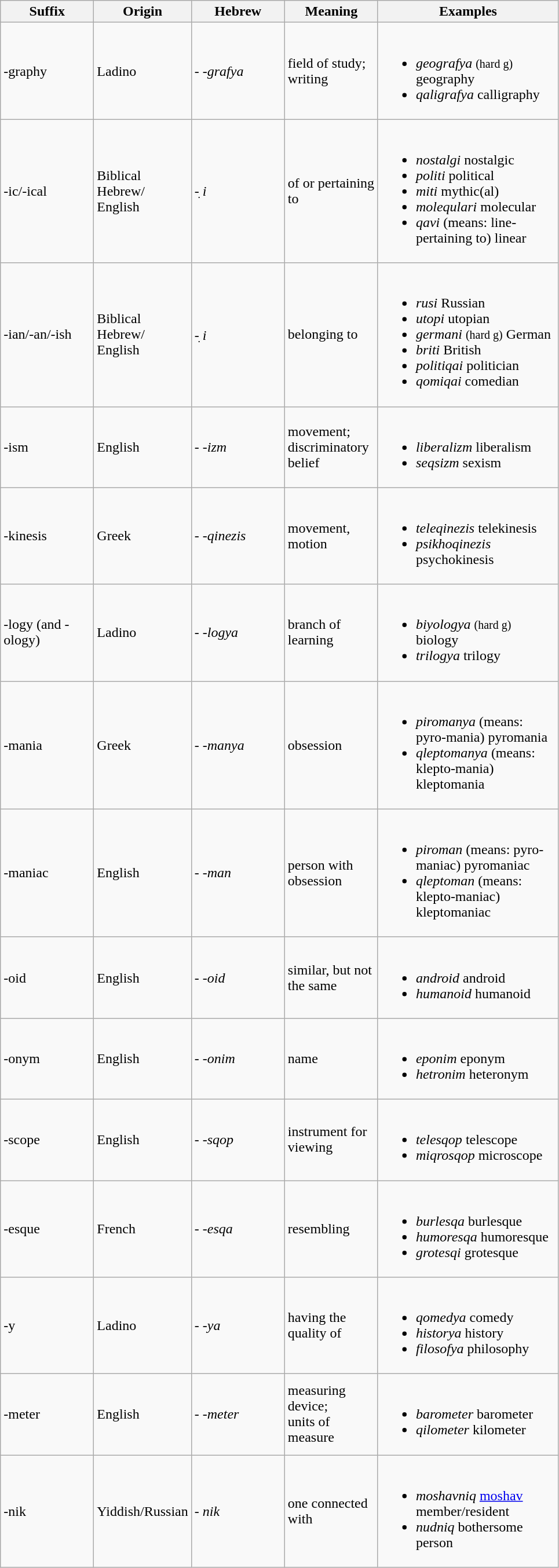<table class="wikitable">
<tr>
<th width="100">Suffix</th>
<th width="100">Origin</th>
<th width="100">Hebrew</th>
<th width="100">Meaning</th>
<th width="200">Examples<br></th>
</tr>
<tr>
<td>-graphy</td>
<td>Ladino</td>
<td>- <em>-grafya</em></td>
<td>field of study; writing</td>
<td><br><ul><li> <em>geografya</em> <small>(hard g)</small>  geography</li><li> <em>qaligrafya</em> calligraphy</li></ul></td>
</tr>
<tr>
<td>-ic/-ical</td>
<td>Biblical Hebrew/ English</td>
<td>ִ- <em>i</em></td>
<td>of or pertaining to</td>
<td><br><ul><li> <em>nostalgi</em> nostalgic</li><li> <em>politi</em> political</li><li>  <em>miti</em> mythic(al)</li><li> <em>molequlari</em> molecular</li><li> <em>qavi</em> (means: line-pertaining to) linear</li></ul></td>
</tr>
<tr>
<td>-ian/-an/-ish</td>
<td>Biblical Hebrew/ English</td>
<td>ִ- <em>i</em></td>
<td>belonging to</td>
<td><br><ul><li> <em>rusi</em> Russian</li><li> <em>utopi</em> utopian</li><li> <em>germani</em> <small>(hard g)</small> German</li><li> <em>briti</em> British</li><li> <em>politiqai</em> politician</li><li> <em>qomiqai</em> comedian</li></ul></td>
</tr>
<tr>
<td>-ism</td>
<td>English</td>
<td>- <em>-izm</em></td>
<td>movement; discriminatory belief</td>
<td><br><ul><li> <em>liberalizm</em> liberalism</li><li> <em>seqsizm</em> sexism</li></ul></td>
</tr>
<tr>
<td>-kinesis</td>
<td>Greek</td>
<td>- <em>-qinezis</em></td>
<td>movement, motion</td>
<td><br><ul><li>  <em>teleqinezis</em> telekinesis</li><li> <em>psikhoqinezis</em> psychokinesis</li></ul></td>
</tr>
<tr>
<td>-logy (and -ology)</td>
<td>Ladino</td>
<td>- <em>-logya</em></td>
<td>branch of learning</td>
<td><br><ul><li> <em>biyologya</em> <small>(hard g)</small> biology</li><li> <em>trilogya</em> trilogy</li></ul></td>
</tr>
<tr>
<td>-mania</td>
<td>Greek</td>
<td>- <em>-manya</em></td>
<td>obsession</td>
<td><br><ul><li>  <em>piromanya</em> (means: pyro-mania) pyromania</li><li>  <em>qleptomanya</em> (means: klepto-mania) kleptomania</li></ul></td>
</tr>
<tr>
<td>-maniac</td>
<td>English</td>
<td>- <em>-man</em></td>
<td>person with obsession</td>
<td><br><ul><li>  <em>piroman</em> (means: pyro-maniac) pyromaniac</li><li>  <em>qleptoman</em> (means: klepto-maniac) kleptomaniac</li></ul></td>
</tr>
<tr>
<td>-oid</td>
<td>English</td>
<td>- <em>-oid</em></td>
<td>similar, but not the same</td>
<td><br><ul><li> <em>android</em> android</li><li> <em>humanoid</em> humanoid</li></ul></td>
</tr>
<tr>
<td>-onym</td>
<td>English</td>
<td>- <em>-onim</em></td>
<td>name</td>
<td><br><ul><li> <em>eponim</em> eponym</li><li> <em>hetronim</em> heteronym</li></ul></td>
</tr>
<tr>
<td>-scope</td>
<td>English</td>
<td>- <em>-sqop</em></td>
<td>instrument for viewing</td>
<td><br><ul><li> <em>telesqop</em> telescope</li><li>  <em>miqrosqop</em> microscope</li></ul></td>
</tr>
<tr>
<td>-esque</td>
<td>French</td>
<td>- <em>-esqa</em></td>
<td>resembling</td>
<td><br><ul><li>  <em>burlesqa</em> burlesque</li><li> <em>humoresqa</em> humoresque</li><li> <em>grotesqi</em> grotesque</li></ul></td>
</tr>
<tr>
<td>-y</td>
<td>Ladino</td>
<td>- <em>-ya</em></td>
<td>having the quality of</td>
<td><br><ul><li> <em>qomedya</em> comedy</li><li> <em>historya</em> history</li><li> <em>filosofya</em> philosophy</li></ul></td>
</tr>
<tr>
<td>-meter</td>
<td>English</td>
<td>- <em>-meter</em></td>
<td>measuring device;<br>units of measure</td>
<td><br><ul><li> <em>barometer</em> barometer</li><li> <em>qilometer</em> kilometer</li></ul></td>
</tr>
<tr>
<td>-nik</td>
<td>Yiddish/Russian</td>
<td>- <em>nik</em></td>
<td>one connected with</td>
<td><br><ul><li> <em>moshavniq</em> <a href='#'>moshav</a> member/resident</li><li>  <em>nudniq</em> bothersome person</li></ul></td>
</tr>
</table>
